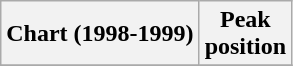<table class="wikitable plainrowheaders"  style="text-align:center">
<tr>
<th scope="col">Chart (1998-1999)</th>
<th scope="col">Peak<br>position</th>
</tr>
<tr>
</tr>
</table>
